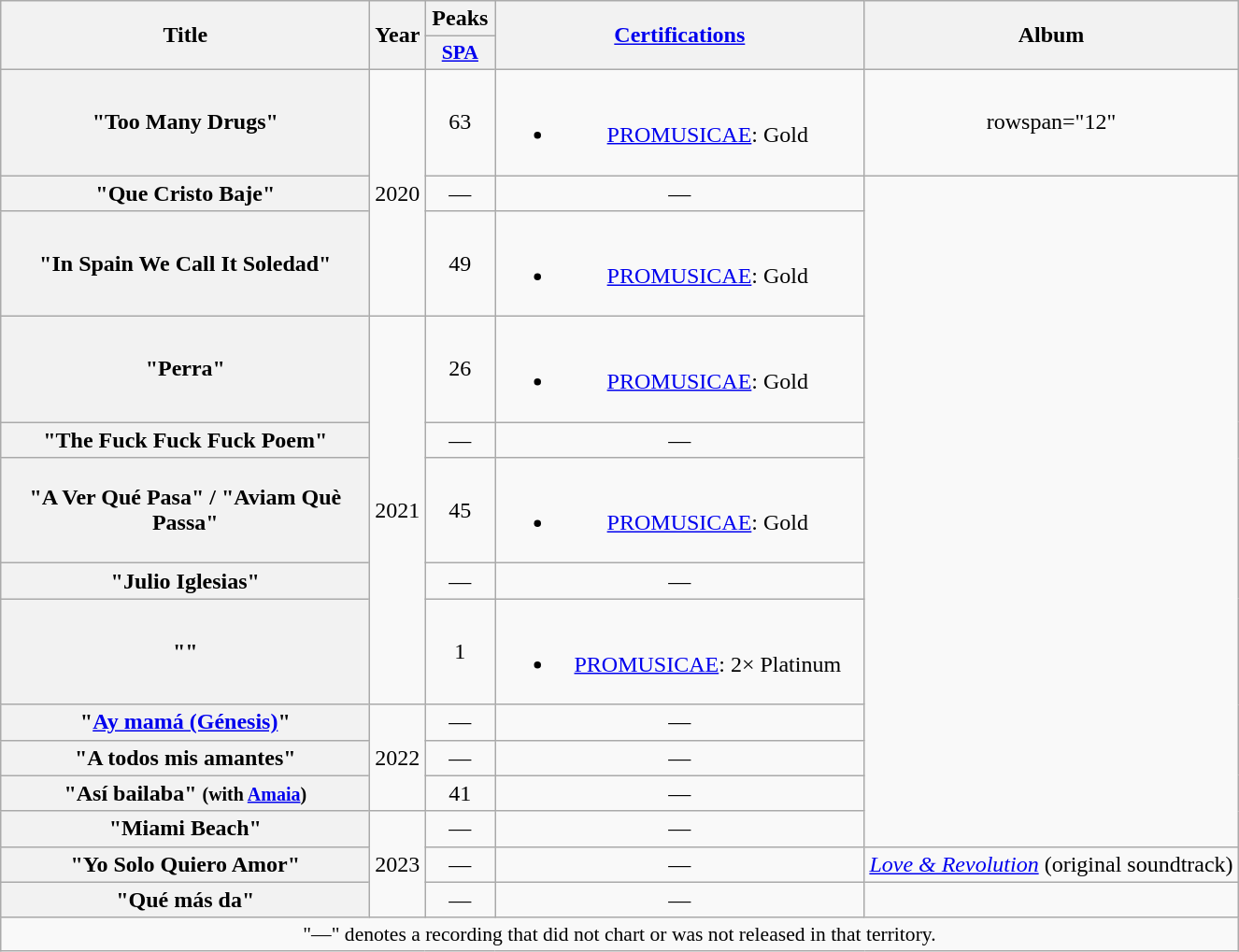<table class="wikitable plainrowheaders" style="text-align:center;">
<tr>
<th scope="col" rowspan="2" style="width:16em;">Title</th>
<th scope="col" rowspan="2">Year</th>
<th scope="col">Peaks</th>
<th scope="col" rowspan="2" style="width:16em;"><a href='#'>Certifications</a></th>
<th scope="col" rowspan="2">Album</th>
</tr>
<tr>
<th scope="col" style="width:3em;font-size:90%;"><a href='#'>SPA</a><br></th>
</tr>
<tr>
<th scope="row">"Too Many Drugs"</th>
<td rowspan="3">2020</td>
<td>63</td>
<td><br><ul><li><a href='#'>PROMUSICAE</a>: Gold</li></ul></td>
<td>rowspan="12" </td>
</tr>
<tr>
<th scope="row">"Que Cristo Baje"</th>
<td>—</td>
<td>—</td>
</tr>
<tr>
<th scope="row">"In Spain We Call It Soledad"</th>
<td>49</td>
<td><br><ul><li><a href='#'>PROMUSICAE</a>: Gold</li></ul></td>
</tr>
<tr>
<th scope="row">"Perra"</th>
<td rowspan="5">2021</td>
<td>26</td>
<td><br><ul><li><a href='#'>PROMUSICAE</a>: Gold</li></ul></td>
</tr>
<tr>
<th scope="row">"The Fuck Fuck Fuck Poem"</th>
<td>—</td>
<td>—</td>
</tr>
<tr>
<th scope="row">"A Ver Qué Pasa" / "Aviam Què Passa"</th>
<td>45</td>
<td><br><ul><li><a href='#'>PROMUSICAE</a>: Gold</li></ul></td>
</tr>
<tr>
<th scope="row">"Julio Iglesias"</th>
<td>—</td>
<td>—</td>
</tr>
<tr>
<th scope="row">""</th>
<td>1</td>
<td><br><ul><li><a href='#'>PROMUSICAE</a>: 2× Platinum</li></ul></td>
</tr>
<tr>
<th scope="row">"<a href='#'>Ay mamá (Génesis)</a>"</th>
<td rowspan="3">2022</td>
<td>—</td>
<td>—</td>
</tr>
<tr>
<th scope="row">"A todos mis amantes"</th>
<td>—</td>
<td>—</td>
</tr>
<tr>
<th scope="row">"Así bailaba" <small>(with <a href='#'>Amaia</a>)</small></th>
<td>41</td>
<td>—</td>
</tr>
<tr>
<th scope="row">"Miami Beach"</th>
<td rowspan="3">2023</td>
<td>—</td>
<td>—</td>
</tr>
<tr>
<th scope="row">"Yo Solo Quiero Amor"</th>
<td>—</td>
<td>—</td>
<td><em><a href='#'>Love & Revolution</a></em> (original soundtrack)</td>
</tr>
<tr>
<th scope="row">"Qué más da" </th>
<td>—</td>
<td>—</td>
<td></td>
</tr>
<tr>
<td colspan="5" style="font-size:90%">"—" denotes a recording that did not chart or was not released in that territory.</td>
</tr>
</table>
